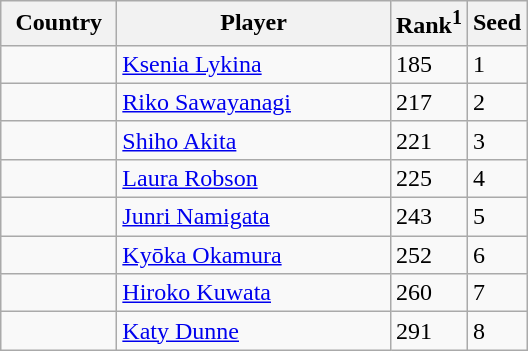<table class="sortable wikitable">
<tr>
<th width="70">Country</th>
<th width="175">Player</th>
<th>Rank<sup>1</sup></th>
<th>Seed</th>
</tr>
<tr>
<td></td>
<td><a href='#'>Ksenia Lykina</a></td>
<td>185</td>
<td>1</td>
</tr>
<tr>
<td></td>
<td><a href='#'>Riko Sawayanagi</a></td>
<td>217</td>
<td>2</td>
</tr>
<tr>
<td></td>
<td><a href='#'>Shiho Akita</a></td>
<td>221</td>
<td>3</td>
</tr>
<tr>
<td></td>
<td><a href='#'>Laura Robson</a></td>
<td>225</td>
<td>4</td>
</tr>
<tr>
<td></td>
<td><a href='#'>Junri Namigata</a></td>
<td>243</td>
<td>5</td>
</tr>
<tr>
<td></td>
<td><a href='#'>Kyōka Okamura</a></td>
<td>252</td>
<td>6</td>
</tr>
<tr>
<td></td>
<td><a href='#'>Hiroko Kuwata</a></td>
<td>260</td>
<td>7</td>
</tr>
<tr>
<td></td>
<td><a href='#'>Katy Dunne</a></td>
<td>291</td>
<td>8</td>
</tr>
</table>
